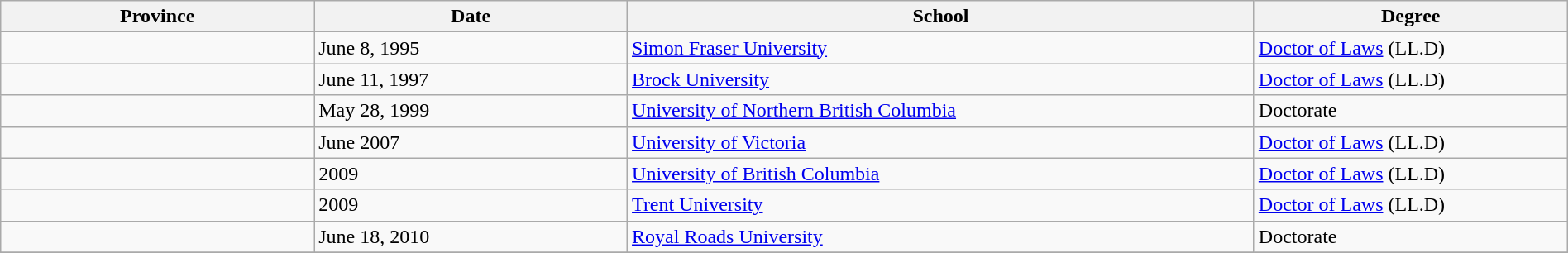<table class="wikitable" style="width:100%;">
<tr>
<th style="width:20%;">Province</th>
<th style="width:20%;">Date</th>
<th style="width:40%;">School</th>
<th style="width:20%;">Degree</th>
</tr>
<tr>
<td></td>
<td>June 8, 1995</td>
<td><a href='#'>Simon Fraser University</a></td>
<td><a href='#'>Doctor of Laws</a>  (LL.D)</td>
</tr>
<tr>
<td></td>
<td>June 11, 1997</td>
<td><a href='#'>Brock University</a></td>
<td><a href='#'>Doctor of Laws</a>  (LL.D)</td>
</tr>
<tr>
<td></td>
<td>May 28, 1999</td>
<td><a href='#'>University of Northern British Columbia</a></td>
<td>Doctorate</td>
</tr>
<tr>
<td></td>
<td>June 2007</td>
<td><a href='#'>University of Victoria</a></td>
<td><a href='#'>Doctor of Laws</a> (LL.D)</td>
</tr>
<tr>
<td></td>
<td>2009</td>
<td><a href='#'>University of British Columbia</a></td>
<td><a href='#'>Doctor of Laws</a> (LL.D)</td>
</tr>
<tr>
<td></td>
<td>2009</td>
<td><a href='#'>Trent University</a></td>
<td><a href='#'>Doctor of Laws</a> (LL.D)</td>
</tr>
<tr>
<td></td>
<td>June 18, 2010</td>
<td><a href='#'>Royal Roads University</a></td>
<td>Doctorate</td>
</tr>
<tr>
</tr>
</table>
